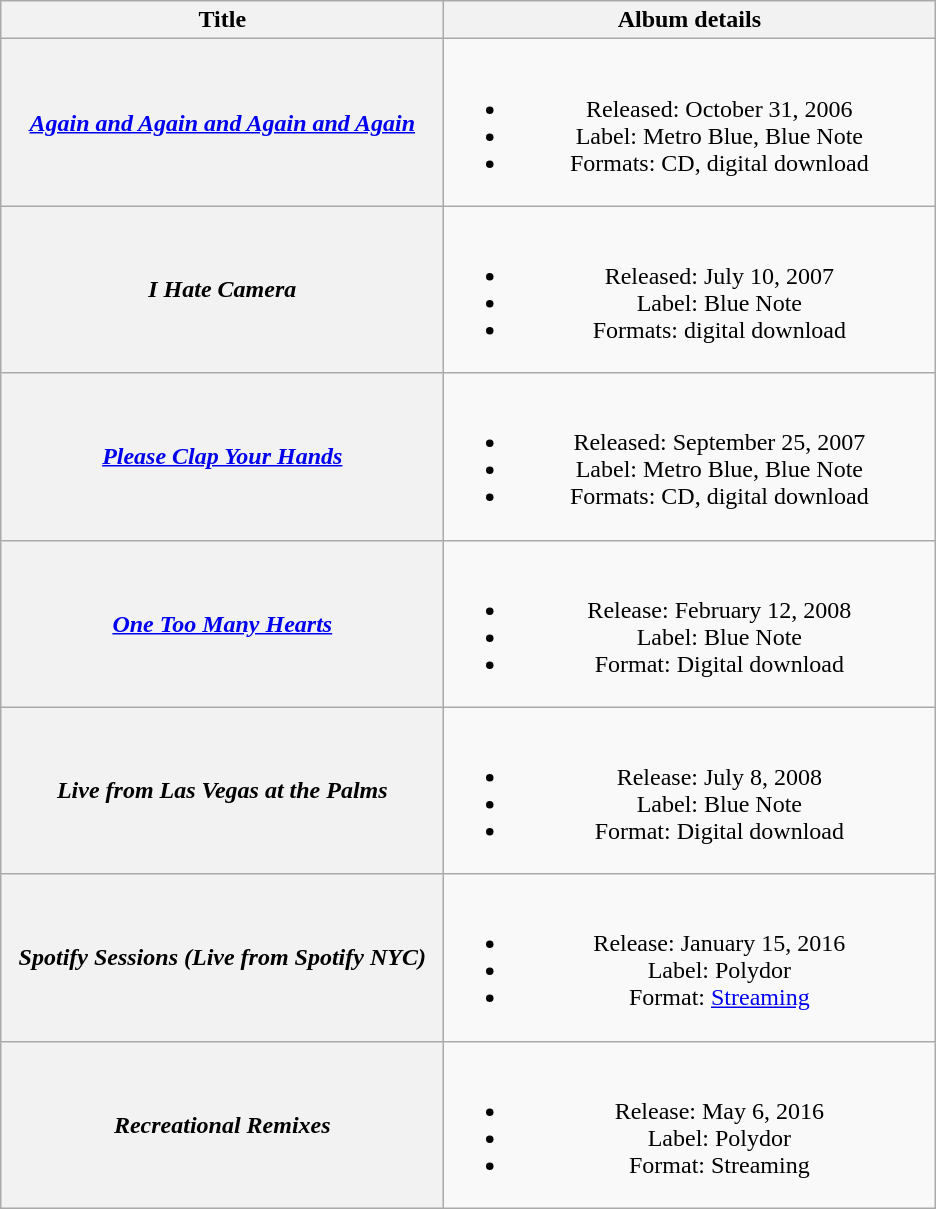<table class="wikitable plainrowheaders" style="text-align:center;">
<tr>
<th scope="col" style="width:18em;">Title</th>
<th scope="col" style="width:20em;">Album details</th>
</tr>
<tr>
<th scope="row"><em><a href='#'>Again and Again and Again and Again</a></em></th>
<td><br><ul><li>Released: October 31, 2006</li><li>Label: Metro Blue, Blue Note</li><li>Formats: CD, digital download</li></ul></td>
</tr>
<tr>
<th scope="row"><em>I Hate Camera</em></th>
<td><br><ul><li>Released: July 10, 2007</li><li>Label: Blue Note</li><li>Formats: digital download</li></ul></td>
</tr>
<tr>
<th scope="row"><em><a href='#'>Please Clap Your Hands</a></em></th>
<td><br><ul><li>Released: September 25, 2007</li><li>Label: Metro Blue, Blue Note</li><li>Formats: CD, digital download</li></ul></td>
</tr>
<tr>
<th scope="row"><em><a href='#'>One Too Many Hearts</a></em></th>
<td><br><ul><li>Release: February 12, 2008</li><li>Label: Blue Note</li><li>Format: Digital download</li></ul></td>
</tr>
<tr>
<th scope="row"><em>Live from Las Vegas at the Palms</em></th>
<td><br><ul><li>Release: July 8, 2008</li><li>Label: Blue Note</li><li>Format: Digital download</li></ul></td>
</tr>
<tr>
<th scope="row"><em>Spotify Sessions (Live from Spotify NYC)</em></th>
<td><br><ul><li>Release: January 15, 2016</li><li>Label: Polydor</li><li>Format: <a href='#'>Streaming</a></li></ul></td>
</tr>
<tr>
<th scope="row"><em>Recreational Remixes</em></th>
<td><br><ul><li>Release: May 6, 2016</li><li>Label: Polydor</li><li>Format: Streaming</li></ul></td>
</tr>
</table>
